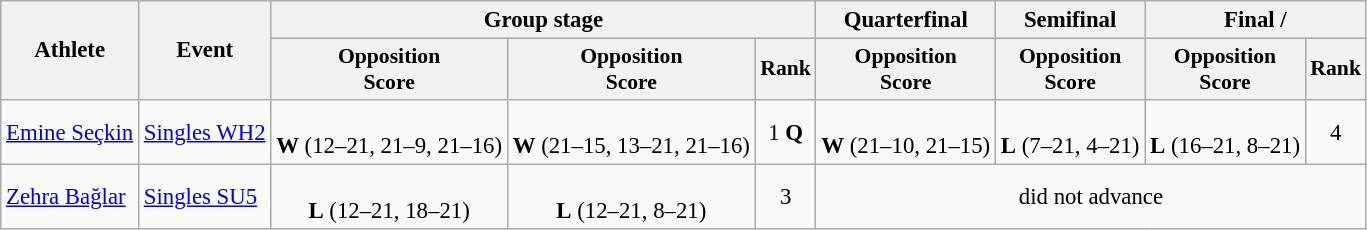<table class="wikitable" style="font-size:95%; text-align:center">
<tr>
<th rowspan="2">Athlete</th>
<th rowspan="2">Event</th>
<th colspan="3">Group stage</th>
<th>Quarterfinal</th>
<th>Semifinal</th>
<th colspan="2">Final / </th>
</tr>
<tr style="font-size:95%">
<th>Opposition<br>Score</th>
<th>Opposition<br>Score</th>
<th>Rank</th>
<th>Opposition<br>Score</th>
<th>Opposition<br>Score</th>
<th>Opposition<br>Score</th>
<th>Rank</th>
</tr>
<tr>
<td align="left"><a href='#'>Emine Seçkin</a></td>
<td align="left"><a href='#'>Singles WH2</a></td>
<td><br><strong>W</strong> (12–21, 21–9, 21–16)</td>
<td><br><strong>W</strong> (21–15, 13–21, 21–16)</td>
<td>1 <strong>Q</strong></td>
<td><br><strong>W</strong> (21–10, 21–15)</td>
<td><br><strong>L</strong> (7–21, 4–21)</td>
<td><br><strong>L</strong> (16–21, 8–21)</td>
<td>4</td>
</tr>
<tr>
<td align="left"><a href='#'>Zehra Bağlar</a></td>
<td align="left"><a href='#'>Singles SU5</a></td>
<td><br><strong>L</strong> (12–21, 18–21)</td>
<td><br><strong>L</strong> (12–21, 8–21)</td>
<td>3</td>
<td colspan="4">did not advance</td>
</tr>
</table>
